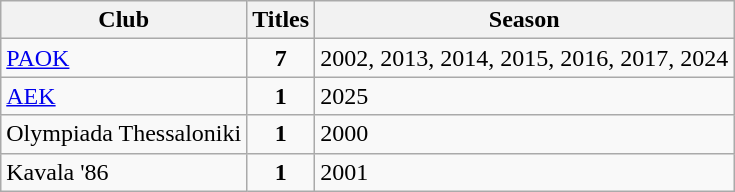<table class="wikitable">
<tr>
<th>Club</th>
<th>Titles</th>
<th>Season</th>
</tr>
<tr>
<td><a href='#'>PAOK</a></td>
<td style="text-align:center"><strong>7</strong></td>
<td>2002, 2013, 2014, 2015, 2016, 2017, 2024</td>
</tr>
<tr>
<td><a href='#'>AEK</a></td>
<td style="text-align:center"><strong>1</strong></td>
<td>2025</td>
</tr>
<tr>
<td>Olympiada Thessaloniki</td>
<td style="text-align:center"><strong>1</strong></td>
<td>2000</td>
</tr>
<tr>
<td>Kavala '86</td>
<td style="text-align:center"><strong>1</strong></td>
<td>2001</td>
</tr>
</table>
